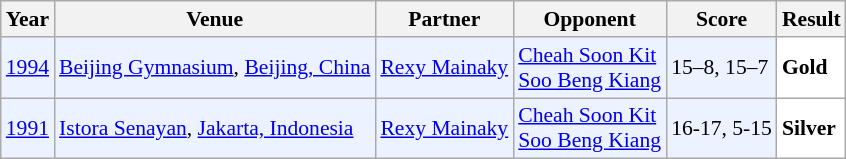<table class="sortable wikitable" style="font-size: 90%;">
<tr>
<th>Year</th>
<th>Venue</th>
<th>Partner</th>
<th>Opponent</th>
<th>Score</th>
<th>Result</th>
</tr>
<tr style="background:#ECF2FF">
<td align="center"><a href='#'>1994</a></td>
<td align="left"><a href='#'>Beijing Gymnasium</a>, <a href='#'>Beijing, China</a></td>
<td align="left"> <a href='#'>Rexy Mainaky</a></td>
<td align="left"> <a href='#'>Cheah Soon Kit</a> <br>  <a href='#'>Soo Beng Kiang</a></td>
<td align="left">15–8, 15–7</td>
<td style="text-align:left; background:white"> <strong>Gold</strong></td>
</tr>
<tr style="background:#ECF2FF">
<td align="center"><a href='#'>1991</a></td>
<td align="left"><a href='#'>Istora Senayan</a>, <a href='#'>Jakarta, Indonesia</a></td>
<td align="left"> <a href='#'>Rexy Mainaky</a></td>
<td align="left"> <a href='#'>Cheah Soon Kit</a> <br>  <a href='#'>Soo Beng Kiang</a></td>
<td align="left">16-17, 5-15</td>
<td style="text-align:left; background:white"> <strong>Silver</strong></td>
</tr>
</table>
